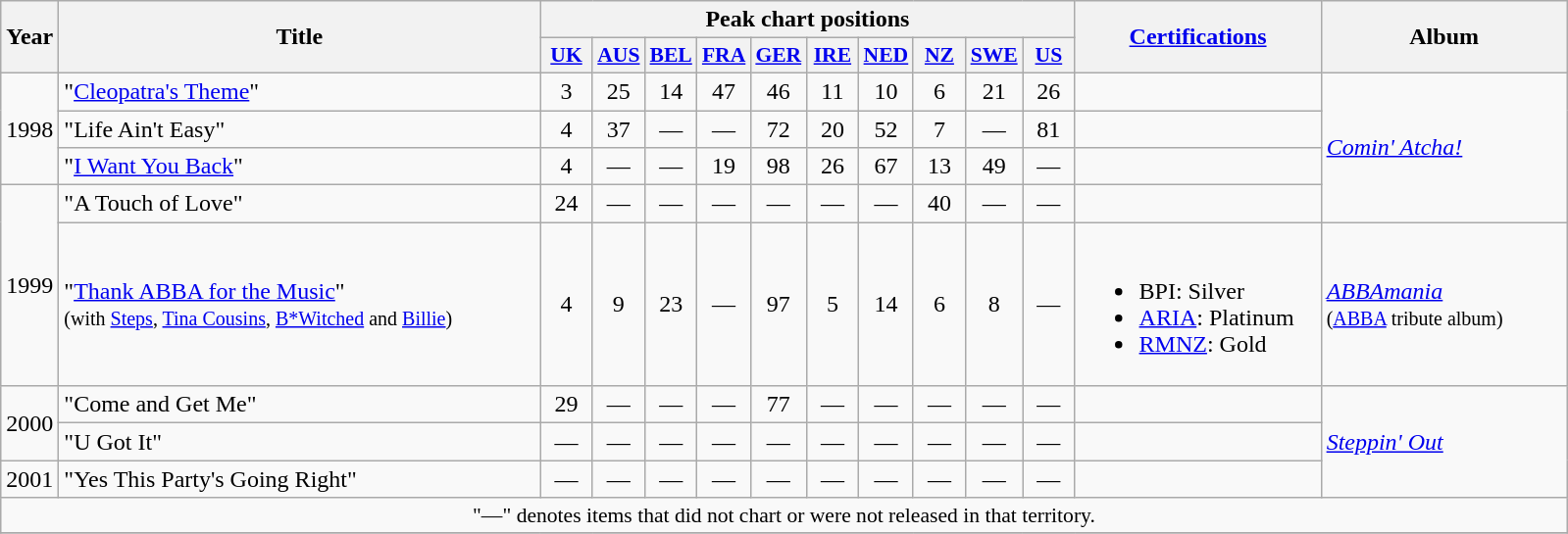<table class="wikitable">
<tr>
<th rowspan="2">Year</th>
<th rowspan="2" style="width:20em;">Title</th>
<th colspan="10">Peak chart positions</th>
<th rowspan="2" style="width:10em;"><a href='#'>Certifications</a></th>
<th rowspan="2" style="width:10em;">Album</th>
</tr>
<tr>
<th style="width:2em;font-size:90%;"><a href='#'>UK</a><br></th>
<th style="width:2em;font-size:90%;"><a href='#'>AUS</a><br></th>
<th style="width:2em;font-size:90%;"><a href='#'>BEL</a><br></th>
<th style="width:2em;font-size:90%;"><a href='#'>FRA</a><br></th>
<th style="width:2em;font-size:90%;"><a href='#'>GER</a><br></th>
<th style="width:2em;font-size:90%;"><a href='#'>IRE</a><br></th>
<th style="width:2em;font-size:90%;"><a href='#'>NED</a><br></th>
<th style="width:2em;font-size:90%;"><a href='#'>NZ</a><br></th>
<th style="width:2em;font-size:90%;"><a href='#'>SWE</a><br></th>
<th style="width:2em;font-size:90%;"><a href='#'>US</a><br></th>
</tr>
<tr>
<td rowspan="3">1998</td>
<td>"<a href='#'>Cleopatra's Theme</a>"</td>
<td align="center">3</td>
<td align="center">25</td>
<td align="center">14</td>
<td align="center">47</td>
<td align="center">46</td>
<td align="center">11</td>
<td align="center">10</td>
<td align="center">6</td>
<td align="center">21</td>
<td align="center">26</td>
<td></td>
<td rowspan="4"><em><a href='#'>Comin' Atcha!</a></em></td>
</tr>
<tr>
<td>"Life Ain't Easy"</td>
<td align="center">4</td>
<td align="center">37</td>
<td align="center">—</td>
<td align="center">—</td>
<td align="center">72</td>
<td align="center">20</td>
<td align="center">52</td>
<td align="center">7</td>
<td align="center">—</td>
<td align="center">81</td>
<td></td>
</tr>
<tr>
<td>"<a href='#'>I Want You Back</a>"</td>
<td align="center">4</td>
<td align="center">—</td>
<td align="center">—</td>
<td align="center">19</td>
<td align="center">98</td>
<td align="center">26</td>
<td align="center">67</td>
<td align="center">13</td>
<td align="center">49</td>
<td align="center">—</td>
<td></td>
</tr>
<tr>
<td rowspan="2">1999</td>
<td>"A Touch of Love"</td>
<td align="center">24</td>
<td align="center">—</td>
<td align="center">—</td>
<td align="center">—</td>
<td align="center">—</td>
<td align="center">—</td>
<td align="center">—</td>
<td align="center">40</td>
<td align="center">—</td>
<td align="center">—</td>
<td></td>
</tr>
<tr>
<td>"<a href='#'>Thank ABBA for the Music</a>"<br><small>(with <a href='#'>Steps</a>, <a href='#'>Tina Cousins</a>, <a href='#'>B*Witched</a> and <a href='#'>Billie</a>)</small></td>
<td align="center">4</td>
<td align="center">9</td>
<td align="center">23</td>
<td align="center">—</td>
<td align="center">97</td>
<td align="center">5</td>
<td align="center">14</td>
<td align="center">6</td>
<td align="center">8</td>
<td align="center">—</td>
<td><br><ul><li>BPI: Silver</li><li><a href='#'>ARIA</a>: Platinum</li><li><a href='#'>RMNZ</a>: Gold</li></ul></td>
<td><em><a href='#'>ABBAmania</a></em><br><small>(<a href='#'>ABBA</a> tribute album)</small></td>
</tr>
<tr>
<td rowspan="2">2000</td>
<td>"Come and Get Me"</td>
<td align="center">29</td>
<td align="center">—</td>
<td align="center">—</td>
<td align="center">—</td>
<td align="center">77</td>
<td align="center">—</td>
<td align="center">—</td>
<td align="center">—</td>
<td align="center">—</td>
<td align="center">—</td>
<td></td>
<td rowspan="3"><em><a href='#'>Steppin' Out</a></em></td>
</tr>
<tr>
<td>"U Got It"</td>
<td align="center">—</td>
<td align="center">—</td>
<td align="center">—</td>
<td align="center">—</td>
<td align="center">—</td>
<td align="center">—</td>
<td align="center">—</td>
<td align="center">—</td>
<td align="center">—</td>
<td align="center">—</td>
<td></td>
</tr>
<tr>
<td>2001</td>
<td>"Yes This Party's Going Right"</td>
<td align="center">—</td>
<td align="center">—</td>
<td align="center">—</td>
<td align="center">—</td>
<td align="center">—</td>
<td align="center">—</td>
<td align="center">—</td>
<td align="center">—</td>
<td align="center">—</td>
<td align="center">—</td>
<td></td>
</tr>
<tr>
<td align="center" colspan="15" style="font-size:90%">"—" denotes items that did not chart or were not released in that territory.</td>
</tr>
<tr>
</tr>
</table>
